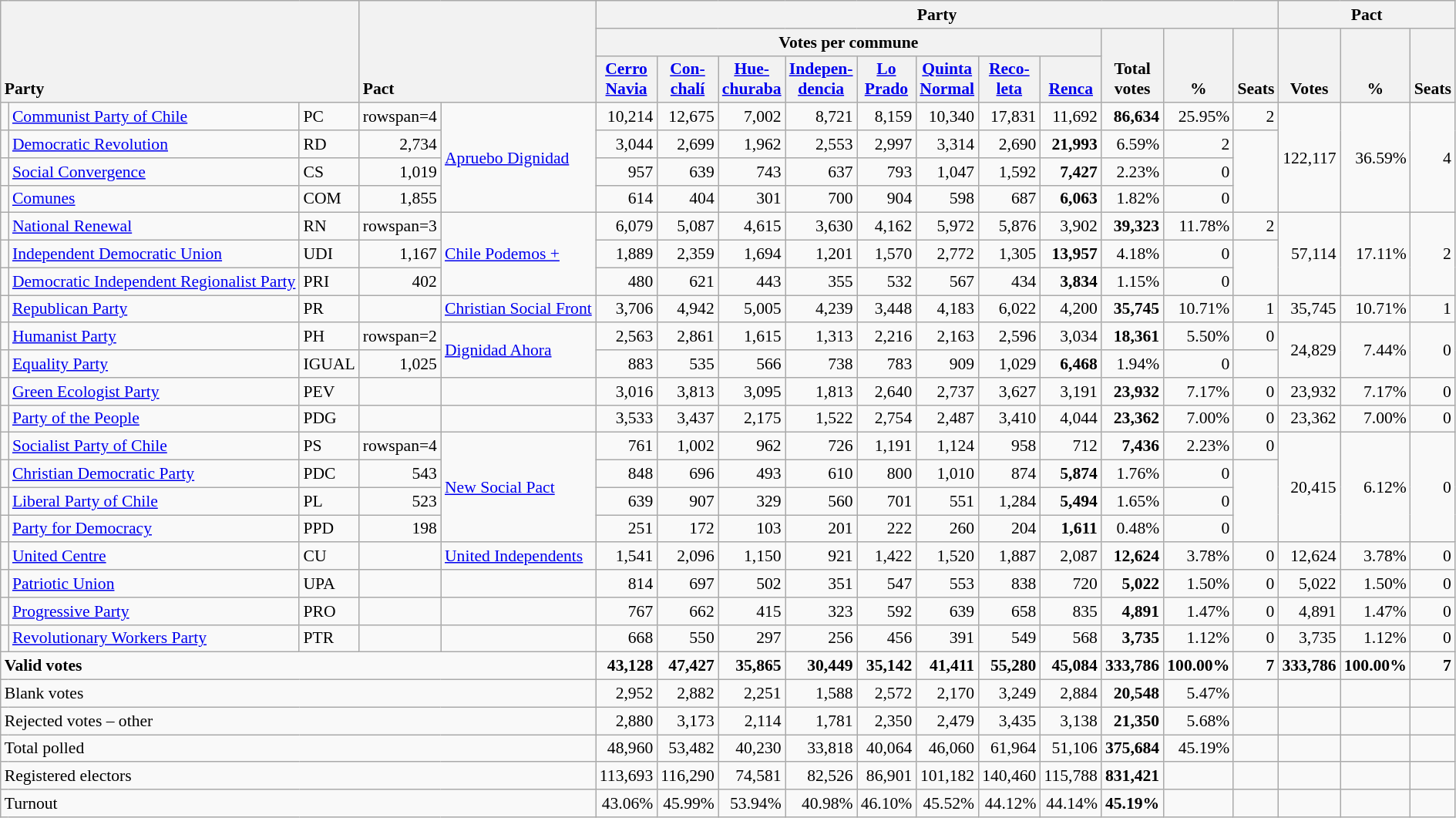<table class="wikitable" border="1" style="font-size:90%; text-align:right; white-space: nowrap;">
<tr>
<th style="text-align:left;" valign=bottom rowspan=3 colspan=3>Party</th>
<th style="text-align:left;" valign=bottom rowspan=3 colspan=2>Pact</th>
<th colspan=11>Party</th>
<th colspan=3>Pact</th>
</tr>
<tr>
<th colspan=8>Votes per commune</th>
<th align=center valign=bottom rowspan=2 width="40">Total<br>votes</th>
<th align=center valign=bottom rowspan=2 width="40">%</th>
<th align=center valign=bottom rowspan=2>Seats</th>
<th align=center valign=bottom rowspan=2 width="40">Votes</th>
<th align=center valign=bottom rowspan=2 width="40">%</th>
<th align=center valign=bottom rowspan=2>Seats</th>
</tr>
<tr>
<th align=center valign=bottom width="40"><a href='#'>Cerro<br>Navia</a></th>
<th align=center valign=bottom width="40"><a href='#'>Con-<br>chalí</a></th>
<th align=center valign=bottom width="40"><a href='#'>Hue-<br>churaba</a></th>
<th align=center valign=bottom width="40"><a href='#'>Indepen-<br>dencia</a></th>
<th align=center valign=bottom width="40"><a href='#'>Lo<br>Prado</a></th>
<th align=center valign=bottom width="40"><a href='#'>Quinta<br>Normal</a></th>
<th align=center valign=bottom width="40"><a href='#'>Reco-<br>leta</a></th>
<th align=center valign=bottom width="40"><a href='#'>Renca</a></th>
</tr>
<tr>
<td></td>
<td align=left><a href='#'>Communist Party of Chile</a></td>
<td align=left>PC</td>
<td>rowspan=4 </td>
<td rowspan=4 align=left><a href='#'>Apruebo Dignidad</a></td>
<td>10,214</td>
<td>12,675</td>
<td>7,002</td>
<td>8,721</td>
<td>8,159</td>
<td>10,340</td>
<td>17,831</td>
<td>11,692</td>
<td><strong>86,634</strong></td>
<td>25.95%</td>
<td>2</td>
<td rowspan=4>122,117</td>
<td rowspan=4>36.59%</td>
<td rowspan=4>4</td>
</tr>
<tr>
<td></td>
<td align=left><a href='#'>Democratic Revolution</a></td>
<td align=left>RD</td>
<td>2,734</td>
<td>3,044</td>
<td>2,699</td>
<td>1,962</td>
<td>2,553</td>
<td>2,997</td>
<td>3,314</td>
<td>2,690</td>
<td><strong>21,993</strong></td>
<td>6.59%</td>
<td>2</td>
</tr>
<tr>
<td></td>
<td align=left><a href='#'>Social Convergence</a></td>
<td align=left>CS</td>
<td>1,019</td>
<td>957</td>
<td>639</td>
<td>743</td>
<td>637</td>
<td>793</td>
<td>1,047</td>
<td>1,592</td>
<td><strong>7,427</strong></td>
<td>2.23%</td>
<td>0</td>
</tr>
<tr>
<td></td>
<td align=left><a href='#'>Comunes</a></td>
<td align=left>COM</td>
<td>1,855</td>
<td>614</td>
<td>404</td>
<td>301</td>
<td>700</td>
<td>904</td>
<td>598</td>
<td>687</td>
<td><strong>6,063</strong></td>
<td>1.82%</td>
<td>0</td>
</tr>
<tr>
<td></td>
<td align=left><a href='#'>National Renewal</a></td>
<td align=left>RN</td>
<td>rowspan=3 </td>
<td rowspan=3 align=left><a href='#'>Chile Podemos +</a></td>
<td>6,079</td>
<td>5,087</td>
<td>4,615</td>
<td>3,630</td>
<td>4,162</td>
<td>5,972</td>
<td>5,876</td>
<td>3,902</td>
<td><strong>39,323</strong></td>
<td>11.78%</td>
<td>2</td>
<td rowspan=3>57,114</td>
<td rowspan=3>17.11%</td>
<td rowspan=3>2</td>
</tr>
<tr>
<td></td>
<td align=left><a href='#'>Independent Democratic Union</a></td>
<td align=left>UDI</td>
<td>1,167</td>
<td>1,889</td>
<td>2,359</td>
<td>1,694</td>
<td>1,201</td>
<td>1,570</td>
<td>2,772</td>
<td>1,305</td>
<td><strong>13,957</strong></td>
<td>4.18%</td>
<td>0</td>
</tr>
<tr>
<td></td>
<td align=left><a href='#'>Democratic Independent Regionalist Party</a></td>
<td align=left>PRI</td>
<td>402</td>
<td>480</td>
<td>621</td>
<td>443</td>
<td>355</td>
<td>532</td>
<td>567</td>
<td>434</td>
<td><strong>3,834</strong></td>
<td>1.15%</td>
<td>0</td>
</tr>
<tr>
<td></td>
<td align=left><a href='#'>Republican Party</a></td>
<td align=left>PR</td>
<td></td>
<td align=left><a href='#'>Christian Social Front</a></td>
<td>3,706</td>
<td>4,942</td>
<td>5,005</td>
<td>4,239</td>
<td>3,448</td>
<td>4,183</td>
<td>6,022</td>
<td>4,200</td>
<td><strong>35,745</strong></td>
<td>10.71%</td>
<td>1</td>
<td>35,745</td>
<td>10.71%</td>
<td>1</td>
</tr>
<tr>
<td></td>
<td align=left><a href='#'>Humanist Party</a></td>
<td align=left>PH</td>
<td>rowspan=2 </td>
<td rowspan=2 align=left><a href='#'>Dignidad Ahora</a></td>
<td>2,563</td>
<td>2,861</td>
<td>1,615</td>
<td>1,313</td>
<td>2,216</td>
<td>2,163</td>
<td>2,596</td>
<td>3,034</td>
<td><strong>18,361</strong></td>
<td>5.50%</td>
<td>0</td>
<td rowspan=2>24,829</td>
<td rowspan=2>7.44%</td>
<td rowspan=2>0</td>
</tr>
<tr>
<td></td>
<td align=left><a href='#'>Equality Party</a></td>
<td align=left>IGUAL</td>
<td>1,025</td>
<td>883</td>
<td>535</td>
<td>566</td>
<td>738</td>
<td>783</td>
<td>909</td>
<td>1,029</td>
<td><strong>6,468</strong></td>
<td>1.94%</td>
<td>0</td>
</tr>
<tr>
<td></td>
<td align=left><a href='#'>Green Ecologist Party</a></td>
<td align=left>PEV</td>
<td></td>
<td></td>
<td>3,016</td>
<td>3,813</td>
<td>3,095</td>
<td>1,813</td>
<td>2,640</td>
<td>2,737</td>
<td>3,627</td>
<td>3,191</td>
<td><strong>23,932</strong></td>
<td>7.17%</td>
<td>0</td>
<td>23,932</td>
<td>7.17%</td>
<td>0</td>
</tr>
<tr>
<td></td>
<td align=left><a href='#'>Party of the People</a></td>
<td align=left>PDG</td>
<td></td>
<td></td>
<td>3,533</td>
<td>3,437</td>
<td>2,175</td>
<td>1,522</td>
<td>2,754</td>
<td>2,487</td>
<td>3,410</td>
<td>4,044</td>
<td><strong>23,362</strong></td>
<td>7.00%</td>
<td>0</td>
<td>23,362</td>
<td>7.00%</td>
<td>0</td>
</tr>
<tr>
<td></td>
<td align=left><a href='#'>Socialist Party of Chile</a></td>
<td align=left>PS</td>
<td>rowspan=4 </td>
<td rowspan=4 align=left><a href='#'>New Social Pact</a></td>
<td>761</td>
<td>1,002</td>
<td>962</td>
<td>726</td>
<td>1,191</td>
<td>1,124</td>
<td>958</td>
<td>712</td>
<td><strong>7,436</strong></td>
<td>2.23%</td>
<td>0</td>
<td rowspan=4>20,415</td>
<td rowspan=4>6.12%</td>
<td rowspan=4>0</td>
</tr>
<tr>
<td></td>
<td align=left><a href='#'>Christian Democratic Party</a></td>
<td align=left>PDC</td>
<td>543</td>
<td>848</td>
<td>696</td>
<td>493</td>
<td>610</td>
<td>800</td>
<td>1,010</td>
<td>874</td>
<td><strong>5,874</strong></td>
<td>1.76%</td>
<td>0</td>
</tr>
<tr>
<td></td>
<td align=left><a href='#'>Liberal Party of Chile</a></td>
<td align=left>PL</td>
<td>523</td>
<td>639</td>
<td>907</td>
<td>329</td>
<td>560</td>
<td>701</td>
<td>551</td>
<td>1,284</td>
<td><strong>5,494</strong></td>
<td>1.65%</td>
<td>0</td>
</tr>
<tr>
<td></td>
<td align=left><a href='#'>Party for Democracy</a></td>
<td align=left>PPD</td>
<td>198</td>
<td>251</td>
<td>172</td>
<td>103</td>
<td>201</td>
<td>222</td>
<td>260</td>
<td>204</td>
<td><strong>1,611</strong></td>
<td>0.48%</td>
<td>0</td>
</tr>
<tr>
<td></td>
<td align=left><a href='#'>United Centre</a></td>
<td align=left>CU</td>
<td></td>
<td align=left><a href='#'>United Independents</a></td>
<td>1,541</td>
<td>2,096</td>
<td>1,150</td>
<td>921</td>
<td>1,422</td>
<td>1,520</td>
<td>1,887</td>
<td>2,087</td>
<td><strong>12,624</strong></td>
<td>3.78%</td>
<td>0</td>
<td>12,624</td>
<td>3.78%</td>
<td>0</td>
</tr>
<tr>
<td></td>
<td align=left><a href='#'>Patriotic Union</a></td>
<td align=left>UPA</td>
<td></td>
<td></td>
<td>814</td>
<td>697</td>
<td>502</td>
<td>351</td>
<td>547</td>
<td>553</td>
<td>838</td>
<td>720</td>
<td><strong>5,022</strong></td>
<td>1.50%</td>
<td>0</td>
<td>5,022</td>
<td>1.50%</td>
<td>0</td>
</tr>
<tr>
<td></td>
<td align=left><a href='#'>Progressive Party</a></td>
<td align=left>PRO</td>
<td></td>
<td></td>
<td>767</td>
<td>662</td>
<td>415</td>
<td>323</td>
<td>592</td>
<td>639</td>
<td>658</td>
<td>835</td>
<td><strong>4,891</strong></td>
<td>1.47%</td>
<td>0</td>
<td>4,891</td>
<td>1.47%</td>
<td>0</td>
</tr>
<tr>
<td></td>
<td align=left><a href='#'>Revolutionary Workers Party</a></td>
<td align=left>PTR</td>
<td></td>
<td></td>
<td>668</td>
<td>550</td>
<td>297</td>
<td>256</td>
<td>456</td>
<td>391</td>
<td>549</td>
<td>568</td>
<td><strong>3,735</strong></td>
<td>1.12%</td>
<td>0</td>
<td>3,735</td>
<td>1.12%</td>
<td>0</td>
</tr>
<tr style="font-weight:bold">
<td align=left colspan=5>Valid votes</td>
<td>43,128</td>
<td>47,427</td>
<td>35,865</td>
<td>30,449</td>
<td>35,142</td>
<td>41,411</td>
<td>55,280</td>
<td>45,084</td>
<td>333,786</td>
<td>100.00%</td>
<td>7</td>
<td>333,786</td>
<td>100.00%</td>
<td>7</td>
</tr>
<tr>
<td align=left colspan=5>Blank votes</td>
<td>2,952</td>
<td>2,882</td>
<td>2,251</td>
<td>1,588</td>
<td>2,572</td>
<td>2,170</td>
<td>3,249</td>
<td>2,884</td>
<td><strong>20,548</strong></td>
<td>5.47%</td>
<td></td>
<td></td>
<td></td>
<td></td>
</tr>
<tr>
<td align=left colspan=5>Rejected votes – other</td>
<td>2,880</td>
<td>3,173</td>
<td>2,114</td>
<td>1,781</td>
<td>2,350</td>
<td>2,479</td>
<td>3,435</td>
<td>3,138</td>
<td><strong>21,350</strong></td>
<td>5.68%</td>
<td></td>
<td></td>
<td></td>
<td></td>
</tr>
<tr>
<td align=left colspan=5>Total polled</td>
<td>48,960</td>
<td>53,482</td>
<td>40,230</td>
<td>33,818</td>
<td>40,064</td>
<td>46,060</td>
<td>61,964</td>
<td>51,106</td>
<td><strong>375,684</strong></td>
<td>45.19%</td>
<td></td>
<td></td>
<td></td>
<td></td>
</tr>
<tr>
<td align=left colspan=5>Registered electors</td>
<td>113,693</td>
<td>116,290</td>
<td>74,581</td>
<td>82,526</td>
<td>86,901</td>
<td>101,182</td>
<td>140,460</td>
<td>115,788</td>
<td><strong>831,421</strong></td>
<td></td>
<td></td>
<td></td>
<td></td>
<td></td>
</tr>
<tr>
<td align=left colspan=5>Turnout</td>
<td>43.06%</td>
<td>45.99%</td>
<td>53.94%</td>
<td>40.98%</td>
<td>46.10%</td>
<td>45.52%</td>
<td>44.12%</td>
<td>44.14%</td>
<td><strong>45.19%</strong></td>
<td></td>
<td></td>
<td></td>
<td></td>
<td></td>
</tr>
</table>
